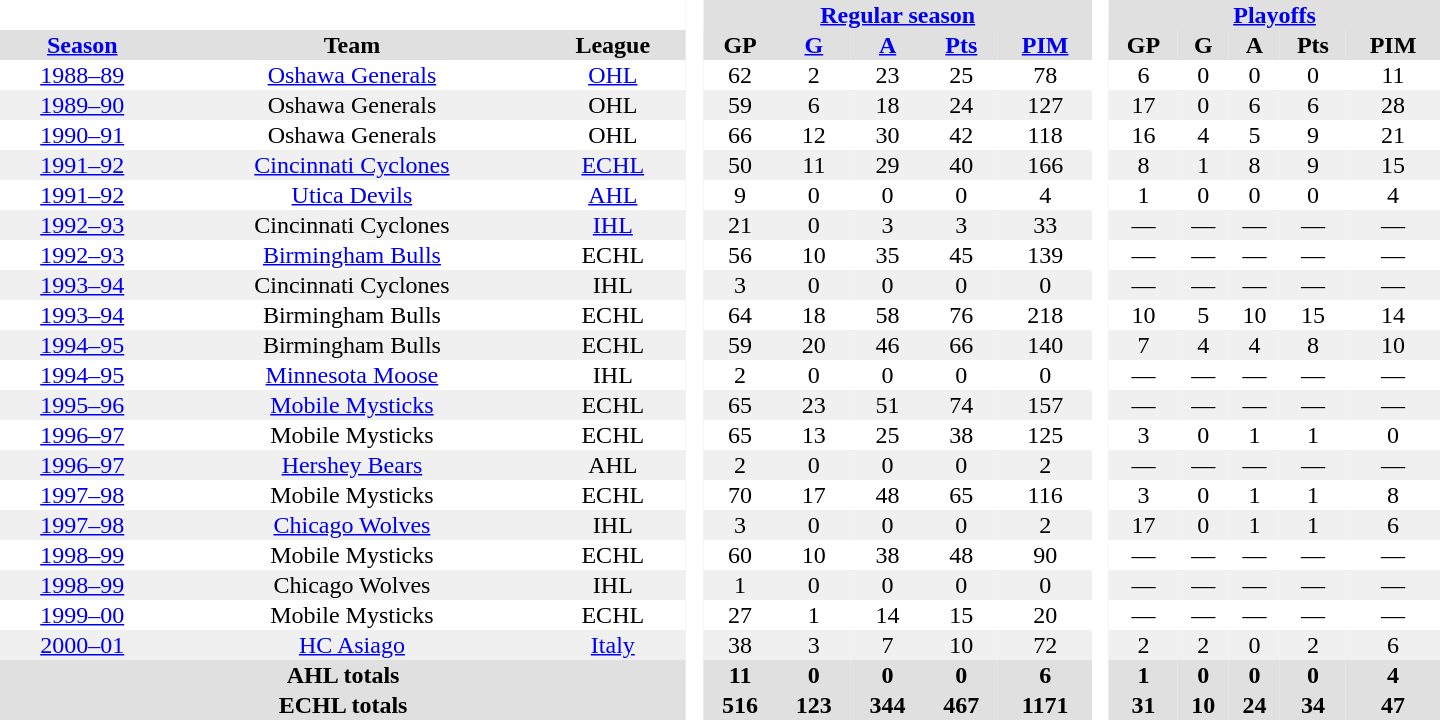<table border="0" cellpadding="1" cellspacing="0" style="text-align:center; width:60em">
<tr bgcolor="#e0e0e0">
<th colspan="3" bgcolor="#ffffff"> </th>
<th rowspan="99" bgcolor="#ffffff"> </th>
<th colspan="5"><a href='#'>Regular season</a></th>
<th rowspan="99" bgcolor="#ffffff"> </th>
<th colspan="5"><a href='#'>Playoffs</a></th>
</tr>
<tr bgcolor="#e0e0e0">
<th><a href='#'>Season</a></th>
<th>Team</th>
<th>League</th>
<th>GP</th>
<th><a href='#'>G</a></th>
<th><a href='#'>A</a></th>
<th><a href='#'>Pts</a></th>
<th><a href='#'>PIM</a></th>
<th>GP</th>
<th>G</th>
<th>A</th>
<th>Pts</th>
<th>PIM</th>
</tr>
<tr>
<td><a href='#'>1988–89</a></td>
<td><a href='#'>Oshawa Generals</a></td>
<td><a href='#'>OHL</a></td>
<td>62</td>
<td>2</td>
<td>23</td>
<td>25</td>
<td>78</td>
<td>6</td>
<td>0</td>
<td>0</td>
<td>0</td>
<td>11</td>
</tr>
<tr bgcolor="#f0f0f0">
<td><a href='#'>1989–90</a></td>
<td>Oshawa Generals</td>
<td>OHL</td>
<td>59</td>
<td>6</td>
<td>18</td>
<td>24</td>
<td>127</td>
<td>17</td>
<td>0</td>
<td>6</td>
<td>6</td>
<td>28</td>
</tr>
<tr>
<td><a href='#'>1990–91</a></td>
<td>Oshawa Generals</td>
<td>OHL</td>
<td>66</td>
<td>12</td>
<td>30</td>
<td>42</td>
<td>118</td>
<td>16</td>
<td>4</td>
<td>5</td>
<td>9</td>
<td>21</td>
</tr>
<tr bgcolor="#f0f0f0">
<td><a href='#'>1991–92</a></td>
<td><a href='#'>Cincinnati Cyclones</a></td>
<td><a href='#'>ECHL</a></td>
<td>50</td>
<td>11</td>
<td>29</td>
<td>40</td>
<td>166</td>
<td>8</td>
<td>1</td>
<td>8</td>
<td>9</td>
<td>15</td>
</tr>
<tr>
<td><a href='#'>1991–92</a></td>
<td><a href='#'>Utica Devils</a></td>
<td><a href='#'>AHL</a></td>
<td>9</td>
<td>0</td>
<td>0</td>
<td>0</td>
<td>4</td>
<td>1</td>
<td>0</td>
<td>0</td>
<td>0</td>
<td>4</td>
</tr>
<tr bgcolor="#f0f0f0">
<td><a href='#'>1992–93</a></td>
<td>Cincinnati Cyclones</td>
<td><a href='#'>IHL</a></td>
<td>21</td>
<td>0</td>
<td>3</td>
<td>3</td>
<td>33</td>
<td>—</td>
<td>—</td>
<td>—</td>
<td>—</td>
<td>—</td>
</tr>
<tr>
<td><a href='#'>1992–93</a></td>
<td><a href='#'>Birmingham Bulls</a></td>
<td>ECHL</td>
<td>56</td>
<td>10</td>
<td>35</td>
<td>45</td>
<td>139</td>
<td>—</td>
<td>—</td>
<td>—</td>
<td>—</td>
<td>—</td>
</tr>
<tr bgcolor="#f0f0f0">
<td><a href='#'>1993–94</a></td>
<td>Cincinnati Cyclones</td>
<td>IHL</td>
<td>3</td>
<td>0</td>
<td>0</td>
<td>0</td>
<td>0</td>
<td>—</td>
<td>—</td>
<td>—</td>
<td>—</td>
<td>—</td>
</tr>
<tr>
<td><a href='#'>1993–94</a></td>
<td>Birmingham Bulls</td>
<td>ECHL</td>
<td>64</td>
<td>18</td>
<td>58</td>
<td>76</td>
<td>218</td>
<td>10</td>
<td>5</td>
<td>10</td>
<td>15</td>
<td>14</td>
</tr>
<tr bgcolor="#f0f0f0">
<td><a href='#'>1994–95</a></td>
<td>Birmingham Bulls</td>
<td>ECHL</td>
<td>59</td>
<td>20</td>
<td>46</td>
<td>66</td>
<td>140</td>
<td>7</td>
<td>4</td>
<td>4</td>
<td>8</td>
<td>10</td>
</tr>
<tr>
<td><a href='#'>1994–95</a></td>
<td><a href='#'>Minnesota Moose</a></td>
<td>IHL</td>
<td>2</td>
<td>0</td>
<td>0</td>
<td>0</td>
<td>0</td>
<td>—</td>
<td>—</td>
<td>—</td>
<td>—</td>
<td>—</td>
</tr>
<tr bgcolor="#f0f0f0">
<td><a href='#'>1995–96</a></td>
<td><a href='#'>Mobile Mysticks</a></td>
<td>ECHL</td>
<td>65</td>
<td>23</td>
<td>51</td>
<td>74</td>
<td>157</td>
<td>—</td>
<td>—</td>
<td>—</td>
<td>—</td>
<td>—</td>
</tr>
<tr>
<td><a href='#'>1996–97</a></td>
<td>Mobile Mysticks</td>
<td>ECHL</td>
<td>65</td>
<td>13</td>
<td>25</td>
<td>38</td>
<td>125</td>
<td>3</td>
<td>0</td>
<td>1</td>
<td>1</td>
<td>0</td>
</tr>
<tr bgcolor="#f0f0f0">
<td><a href='#'>1996–97</a></td>
<td><a href='#'>Hershey Bears</a></td>
<td>AHL</td>
<td>2</td>
<td>0</td>
<td>0</td>
<td>0</td>
<td>2</td>
<td>—</td>
<td>—</td>
<td>—</td>
<td>—</td>
<td>—</td>
</tr>
<tr>
<td><a href='#'>1997–98</a></td>
<td>Mobile Mysticks</td>
<td>ECHL</td>
<td>70</td>
<td>17</td>
<td>48</td>
<td>65</td>
<td>116</td>
<td>3</td>
<td>0</td>
<td>1</td>
<td>1</td>
<td>8</td>
</tr>
<tr bgcolor="#f0f0f0">
<td><a href='#'>1997–98</a></td>
<td><a href='#'>Chicago Wolves</a></td>
<td>IHL</td>
<td>3</td>
<td>0</td>
<td>0</td>
<td>0</td>
<td>2</td>
<td>17</td>
<td>0</td>
<td>1</td>
<td>1</td>
<td>6</td>
</tr>
<tr>
<td><a href='#'>1998–99</a></td>
<td>Mobile Mysticks</td>
<td>ECHL</td>
<td>60</td>
<td>10</td>
<td>38</td>
<td>48</td>
<td>90</td>
<td>—</td>
<td>—</td>
<td>—</td>
<td>—</td>
<td>—</td>
</tr>
<tr bgcolor="#f0f0f0">
<td><a href='#'>1998–99</a></td>
<td>Chicago Wolves</td>
<td>IHL</td>
<td>1</td>
<td>0</td>
<td>0</td>
<td>0</td>
<td>0</td>
<td>—</td>
<td>—</td>
<td>—</td>
<td>—</td>
<td>—</td>
</tr>
<tr>
<td><a href='#'>1999–00</a></td>
<td>Mobile Mysticks</td>
<td>ECHL</td>
<td>27</td>
<td>1</td>
<td>14</td>
<td>15</td>
<td>20</td>
<td>—</td>
<td>—</td>
<td>—</td>
<td>—</td>
<td>—</td>
</tr>
<tr bgcolor="#f0f0f0">
<td><a href='#'>2000–01</a></td>
<td><a href='#'>HC Asiago</a></td>
<td><a href='#'>Italy</a></td>
<td>38</td>
<td>3</td>
<td>7</td>
<td>10</td>
<td>72</td>
<td>2</td>
<td>2</td>
<td>0</td>
<td>2</td>
<td>6</td>
</tr>
<tr>
</tr>
<tr ALIGN="center" bgcolor="#e0e0e0">
<th colspan="3">AHL totals</th>
<th ALIGN="center">11</th>
<th ALIGN="center">0</th>
<th ALIGN="center">0</th>
<th ALIGN="center">0</th>
<th ALIGN="center">6</th>
<th ALIGN="center">1</th>
<th ALIGN="center">0</th>
<th ALIGN="center">0</th>
<th ALIGN="center">0</th>
<th ALIGN="center">4</th>
</tr>
<tr>
</tr>
<tr ALIGN="center" bgcolor="#e0e0e0">
<th colspan="3">ECHL totals</th>
<th ALIGN="center">516</th>
<th ALIGN="center">123</th>
<th ALIGN="center">344</th>
<th ALIGN="center">467</th>
<th ALIGN="center">1171</th>
<th ALIGN="center">31</th>
<th ALIGN="center">10</th>
<th ALIGN="center">24</th>
<th ALIGN="center">34</th>
<th ALIGN="center">47</th>
</tr>
</table>
